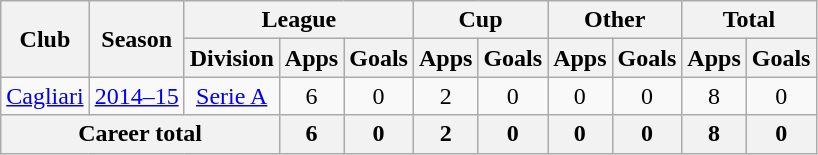<table class="wikitable" style="text-align: center;">
<tr>
<th rowspan="2">Club</th>
<th rowspan="2">Season</th>
<th colspan="3">League</th>
<th colspan="2">Cup</th>
<th colspan="2">Other</th>
<th colspan="2">Total</th>
</tr>
<tr>
<th>Division</th>
<th>Apps</th>
<th>Goals</th>
<th>Apps</th>
<th>Goals</th>
<th>Apps</th>
<th>Goals</th>
<th>Apps</th>
<th>Goals</th>
</tr>
<tr>
<td rowspan="1"><a href='#'>Cagliari</a></td>
<td><a href='#'>2014–15</a></td>
<td><a href='#'>Serie A</a></td>
<td>6</td>
<td>0</td>
<td>2</td>
<td>0</td>
<td>0</td>
<td>0</td>
<td>8</td>
<td>0</td>
</tr>
<tr>
<th colspan="3">Career total</th>
<th>6</th>
<th>0</th>
<th>2</th>
<th>0</th>
<th>0</th>
<th>0</th>
<th>8</th>
<th>0</th>
</tr>
</table>
